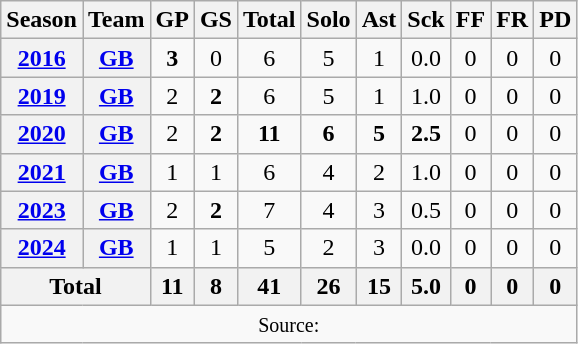<table class="wikitable" style="text-align: center;">
<tr>
<th>Season</th>
<th>Team</th>
<th>GP</th>
<th>GS</th>
<th>Total</th>
<th>Solo</th>
<th>Ast</th>
<th>Sck</th>
<th>FF</th>
<th>FR</th>
<th>PD</th>
</tr>
<tr>
<th><a href='#'>2016</a></th>
<th><a href='#'>GB</a></th>
<td><strong>3</strong></td>
<td>0</td>
<td>6</td>
<td>5</td>
<td>1</td>
<td>0.0</td>
<td>0</td>
<td>0</td>
<td>0</td>
</tr>
<tr>
<th><a href='#'>2019</a></th>
<th><a href='#'>GB</a></th>
<td>2</td>
<td><strong>2</strong></td>
<td>6</td>
<td>5</td>
<td>1</td>
<td>1.0</td>
<td>0</td>
<td>0</td>
<td>0</td>
</tr>
<tr>
<th><a href='#'>2020</a></th>
<th><a href='#'>GB</a></th>
<td>2</td>
<td><strong>2</strong></td>
<td><strong>11</strong></td>
<td><strong>6</strong></td>
<td><strong>5</strong></td>
<td><strong>2.5</strong></td>
<td>0</td>
<td>0</td>
<td>0</td>
</tr>
<tr>
<th><a href='#'>2021</a></th>
<th><a href='#'>GB</a></th>
<td>1</td>
<td>1</td>
<td>6</td>
<td>4</td>
<td>2</td>
<td>1.0</td>
<td>0</td>
<td>0</td>
<td>0</td>
</tr>
<tr>
<th><a href='#'>2023</a></th>
<th><a href='#'>GB</a></th>
<td>2</td>
<td><strong>2</strong></td>
<td>7</td>
<td>4</td>
<td>3</td>
<td>0.5</td>
<td>0</td>
<td>0</td>
<td>0</td>
</tr>
<tr>
<th><a href='#'>2024</a></th>
<th><a href='#'>GB</a></th>
<td>1</td>
<td>1</td>
<td>5</td>
<td>2</td>
<td>3</td>
<td>0.0</td>
<td>0</td>
<td>0</td>
<td>0</td>
</tr>
<tr>
<th colspan="2">Total</th>
<th>11</th>
<th>8</th>
<th>41</th>
<th>26</th>
<th>15</th>
<th>5.0</th>
<th>0</th>
<th>0</th>
<th>0</th>
</tr>
<tr>
<td colspan="11"><small>Source: </small></td>
</tr>
</table>
